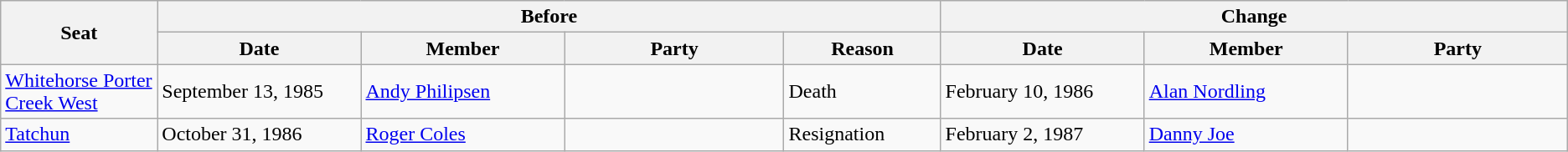<table class="wikitable" style="border: none;">
<tr>
<th rowspan="2" width="10%">Seat</th>
<th colspan="4" width="50%">Before</th>
<th colspan="3" width="40%">Change</th>
</tr>
<tr>
<th width="13%">Date</th>
<th width="13%">Member</th>
<th width="14%">Party</th>
<th width="10%">Reason</th>
<th width="13%">Date</th>
<th width="13%">Member</th>
<th width="14%">Party</th>
</tr>
<tr>
<td><a href='#'>Whitehorse Porter Creek West</a></td>
<td>September 13, 1985</td>
<td><a href='#'>Andy Philipsen</a></td>
<td></td>
<td>Death</td>
<td>February 10, 1986</td>
<td><a href='#'>Alan Nordling</a></td>
<td></td>
</tr>
<tr>
<td><a href='#'>Tatchun</a></td>
<td>October 31, 1986</td>
<td><a href='#'>Roger Coles</a></td>
<td></td>
<td>Resignation</td>
<td>February 2, 1987</td>
<td><a href='#'>Danny Joe</a></td>
<td></td>
</tr>
</table>
